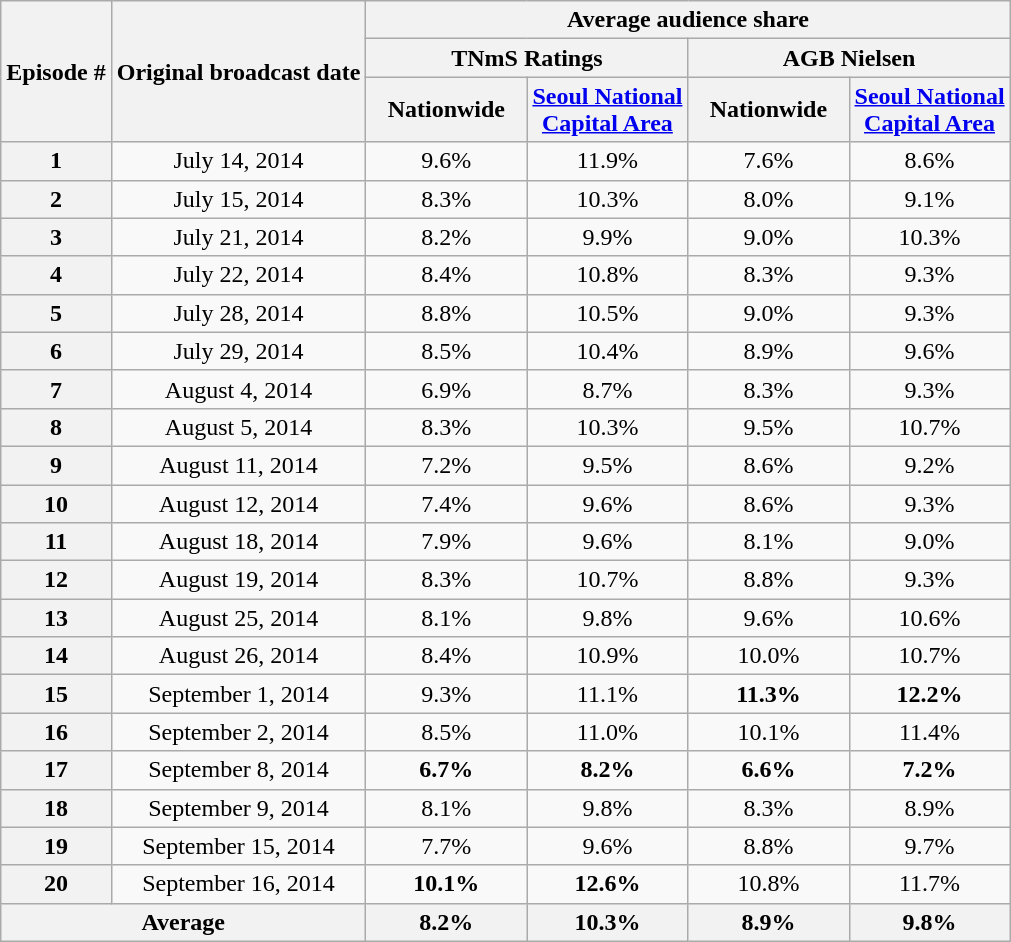<table class=wikitable style="text-align:center">
<tr>
<th rowspan="3">Episode #</th>
<th rowspan="3">Original broadcast date</th>
<th colspan="4">Average audience share</th>
</tr>
<tr>
<th colspan="2">TNmS Ratings</th>
<th colspan="2">AGB Nielsen</th>
</tr>
<tr>
<th width=100>Nationwide</th>
<th width=100><a href='#'>Seoul National Capital Area</a></th>
<th width=100>Nationwide</th>
<th width=100><a href='#'>Seoul National Capital Area</a></th>
</tr>
<tr>
<th>1</th>
<td>July 14, 2014</td>
<td>9.6%</td>
<td>11.9%</td>
<td>7.6%</td>
<td>8.6%</td>
</tr>
<tr>
<th>2</th>
<td>July 15, 2014</td>
<td>8.3%</td>
<td>10.3%</td>
<td>8.0%</td>
<td>9.1%</td>
</tr>
<tr>
<th>3</th>
<td>July 21, 2014</td>
<td>8.2%</td>
<td>9.9%</td>
<td>9.0%</td>
<td>10.3%</td>
</tr>
<tr>
<th>4</th>
<td>July 22, 2014</td>
<td>8.4%</td>
<td>10.8%</td>
<td>8.3%</td>
<td>9.3%</td>
</tr>
<tr>
<th>5</th>
<td>July 28, 2014</td>
<td>8.8%</td>
<td>10.5%</td>
<td>9.0%</td>
<td>9.3%</td>
</tr>
<tr>
<th>6</th>
<td>July 29, 2014</td>
<td>8.5%</td>
<td>10.4%</td>
<td>8.9%</td>
<td>9.6%</td>
</tr>
<tr>
<th>7</th>
<td>August 4, 2014</td>
<td>6.9%</td>
<td>8.7%</td>
<td>8.3%</td>
<td>9.3%</td>
</tr>
<tr>
<th>8</th>
<td>August 5, 2014</td>
<td>8.3%</td>
<td>10.3%</td>
<td>9.5%</td>
<td>10.7%</td>
</tr>
<tr>
<th>9</th>
<td>August 11, 2014</td>
<td>7.2%</td>
<td>9.5%</td>
<td>8.6%</td>
<td>9.2%</td>
</tr>
<tr>
<th>10</th>
<td>August 12, 2014</td>
<td>7.4%</td>
<td>9.6%</td>
<td>8.6%</td>
<td>9.3%</td>
</tr>
<tr>
<th>11</th>
<td>August 18, 2014</td>
<td>7.9%</td>
<td>9.6%</td>
<td>8.1%</td>
<td>9.0%</td>
</tr>
<tr>
<th>12</th>
<td>August 19, 2014</td>
<td>8.3%</td>
<td>10.7%</td>
<td>8.8%</td>
<td>9.3%</td>
</tr>
<tr>
<th>13</th>
<td>August 25, 2014</td>
<td>8.1%</td>
<td>9.8%</td>
<td>9.6%</td>
<td>10.6%</td>
</tr>
<tr>
<th>14</th>
<td>August 26, 2014</td>
<td>8.4%</td>
<td>10.9%</td>
<td>10.0%</td>
<td>10.7%</td>
</tr>
<tr>
<th>15</th>
<td>September 1, 2014</td>
<td>9.3%</td>
<td>11.1%</td>
<td><span><strong>11.3%</strong></span></td>
<td><span><strong>12.2%</strong></span></td>
</tr>
<tr>
<th>16</th>
<td>September 2, 2014</td>
<td>8.5%</td>
<td>11.0%</td>
<td>10.1%</td>
<td>11.4%</td>
</tr>
<tr>
<th>17</th>
<td>September 8, 2014</td>
<td><span><strong>6.7%</strong></span></td>
<td><span><strong>8.2%</strong></span></td>
<td><span><strong>6.6%</strong></span></td>
<td><span><strong>7.2%</strong></span></td>
</tr>
<tr>
<th>18</th>
<td>September 9, 2014</td>
<td>8.1%</td>
<td>9.8%</td>
<td>8.3%</td>
<td>8.9%</td>
</tr>
<tr>
<th>19</th>
<td>September 15, 2014</td>
<td>7.7%</td>
<td>9.6%</td>
<td>8.8%</td>
<td>9.7%</td>
</tr>
<tr>
<th>20</th>
<td>September 16, 2014</td>
<td><span><strong>10.1%</strong></span></td>
<td><span><strong>12.6%</strong></span></td>
<td>10.8%</td>
<td>11.7%</td>
</tr>
<tr>
<th colspan=2>Average</th>
<th>8.2%</th>
<th>10.3%</th>
<th>8.9%</th>
<th>9.8%</th>
</tr>
</table>
